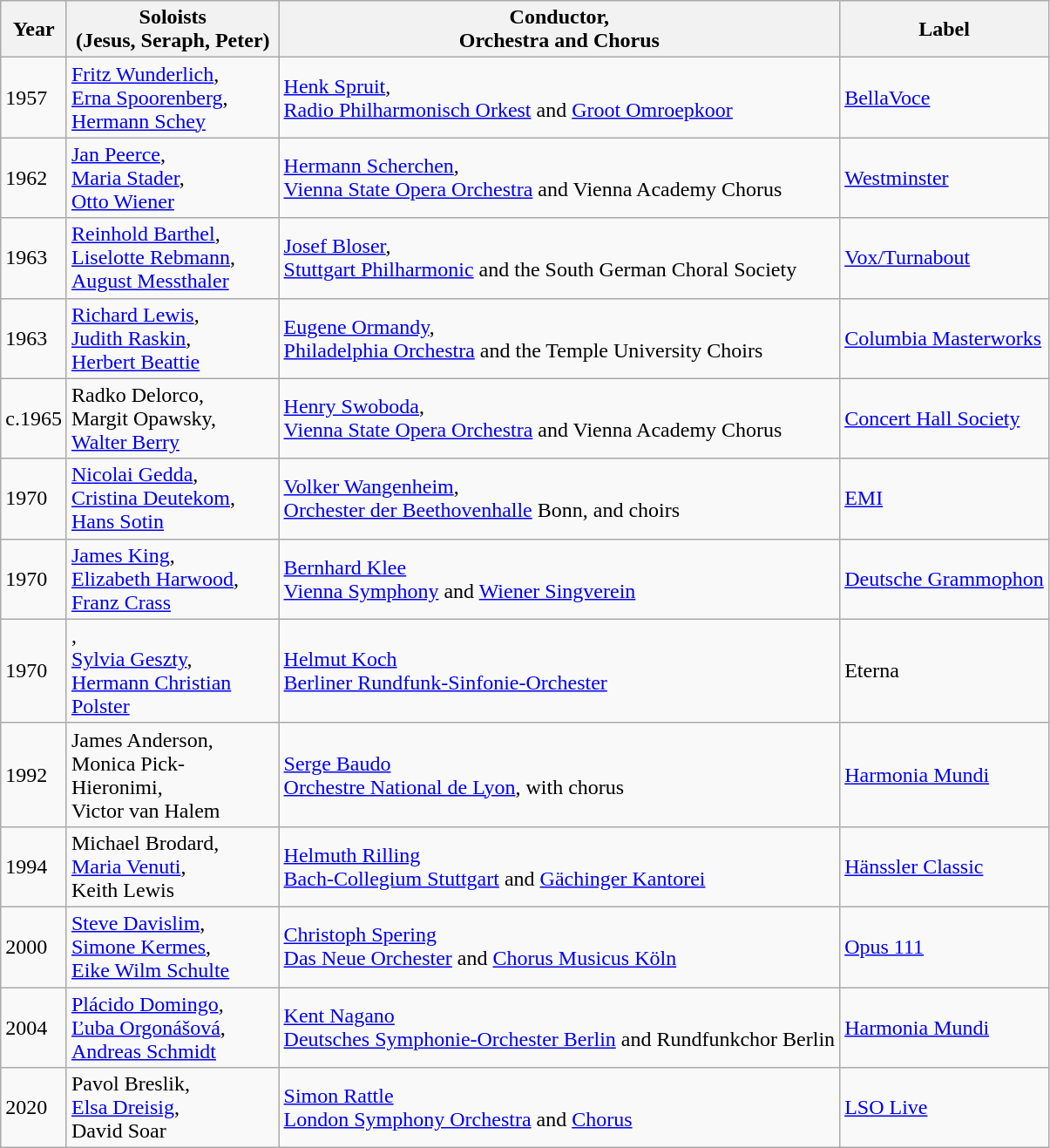<table class="wikitable">
<tr>
<th>Year</th>
<th width="155">Soloists<br>(Jesus, Seraph, Peter)</th>
<th>Conductor,<br>Orchestra and Chorus</th>
<th>Label</th>
</tr>
<tr>
<td>1957</td>
<td><a href='#'>Fritz Wunderlich</a>,<br><a href='#'>Erna Spoorenberg</a>,<br><a href='#'>Hermann Schey</a></td>
<td><a href='#'>Henk Spruit</a>,<br><a href='#'>Radio Philharmonisch Orkest</a> and <a href='#'>Groot Omroepkoor</a></td>
<td><a href='#'>BellaVoce</a></td>
</tr>
<tr>
<td>1962</td>
<td><a href='#'>Jan Peerce</a>,<br><a href='#'>Maria Stader</a>,<br><a href='#'>Otto Wiener</a></td>
<td><a href='#'>Hermann Scherchen</a>,<br><a href='#'>Vienna State Opera Orchestra</a> and Vienna Academy Chorus</td>
<td><a href='#'>Westminster</a></td>
</tr>
<tr>
<td>1963</td>
<td><a href='#'>Reinhold Barthel</a>,<br><a href='#'>Liselotte Rebmann</a>,<br><a href='#'>August Messthaler</a></td>
<td><a href='#'>Josef Bloser</a>,<br><a href='#'>Stuttgart Philharmonic</a> and the South German Choral Society</td>
<td><a href='#'>Vox/Turnabout</a></td>
</tr>
<tr>
<td>1963</td>
<td><a href='#'>Richard Lewis</a>,<br><a href='#'>Judith Raskin</a>,<br><a href='#'>Herbert Beattie</a></td>
<td><a href='#'>Eugene Ormandy</a>,<br><a href='#'>Philadelphia Orchestra</a> and the Temple University Choirs</td>
<td><a href='#'>Columbia Masterworks</a></td>
</tr>
<tr>
<td>c.1965</td>
<td>Radko Delorco,<br>Margit Opawsky,<br><a href='#'>Walter Berry</a></td>
<td><a href='#'>Henry Swoboda</a>,<br><a href='#'>Vienna State Opera Orchestra</a> and Vienna Academy Chorus</td>
<td><a href='#'>Concert Hall Society</a></td>
</tr>
<tr>
<td>1970</td>
<td><a href='#'>Nicolai Gedda</a>,<br><a href='#'>Cristina Deutekom</a>,<br><a href='#'>Hans Sotin</a></td>
<td><a href='#'>Volker Wangenheim</a>,<br><a href='#'>Orchester der Beethovenhalle</a> Bonn, and choirs</td>
<td><a href='#'>EMI</a></td>
</tr>
<tr>
<td>1970</td>
<td><a href='#'>James King</a>,<br><a href='#'>Elizabeth Harwood</a>,<br><a href='#'>Franz Crass</a></td>
<td><a href='#'>Bernhard Klee</a><br><a href='#'>Vienna Symphony</a> and <a href='#'>Wiener Singverein</a></td>
<td><a href='#'>Deutsche Grammophon</a></td>
</tr>
<tr>
<td>1970</td>
<td>,<br><a href='#'>Sylvia Geszty</a>,<br><a href='#'>Hermann Christian Polster</a></td>
<td><a href='#'>Helmut Koch</a><br><a href='#'>Berliner Rundfunk-Sinfonie-Orchester</a></td>
<td>Eterna</td>
</tr>
<tr>
<td>1992</td>
<td>James Anderson,<br>Monica Pick-Hieronimi,<br>Victor van Halem</td>
<td><a href='#'>Serge Baudo</a><br><a href='#'>Orchestre National de Lyon</a>, with chorus</td>
<td><a href='#'>Harmonia Mundi</a></td>
</tr>
<tr>
<td>1994</td>
<td>Michael Brodard,<br><a href='#'>Maria Venuti</a>,<br>Keith Lewis</td>
<td><a href='#'>Helmuth Rilling</a><br><a href='#'>Bach-Collegium Stuttgart</a> and <a href='#'>Gächinger Kantorei</a></td>
<td><a href='#'>Hänssler Classic</a></td>
</tr>
<tr>
<td>2000</td>
<td><a href='#'>Steve Davislim</a>,<br><a href='#'>Simone Kermes</a>,<br><a href='#'>Eike Wilm Schulte</a></td>
<td><a href='#'>Christoph Spering</a><br><a href='#'>Das Neue Orchester</a> and <a href='#'>Chorus Musicus Köln</a></td>
<td><a href='#'>Opus 111</a></td>
</tr>
<tr>
<td>2004</td>
<td><a href='#'>Plácido Domingo</a>,<br><a href='#'>Ľuba Orgonášová</a>,<br><a href='#'>Andreas Schmidt</a></td>
<td><a href='#'>Kent Nagano</a><br><a href='#'>Deutsches Symphonie-Orchester Berlin</a> and Rundfunkchor Berlin</td>
<td><a href='#'>Harmonia Mundi</a></td>
</tr>
<tr>
<td>2020</td>
<td>Pavol Breslik,<br><a href='#'>Elsa Dreisig</a>,<br>David Soar</td>
<td><a href='#'>Simon Rattle</a><br><a href='#'>London Symphony Orchestra</a> and <a href='#'>Chorus</a></td>
<td><a href='#'>LSO Live</a></td>
</tr>
</table>
